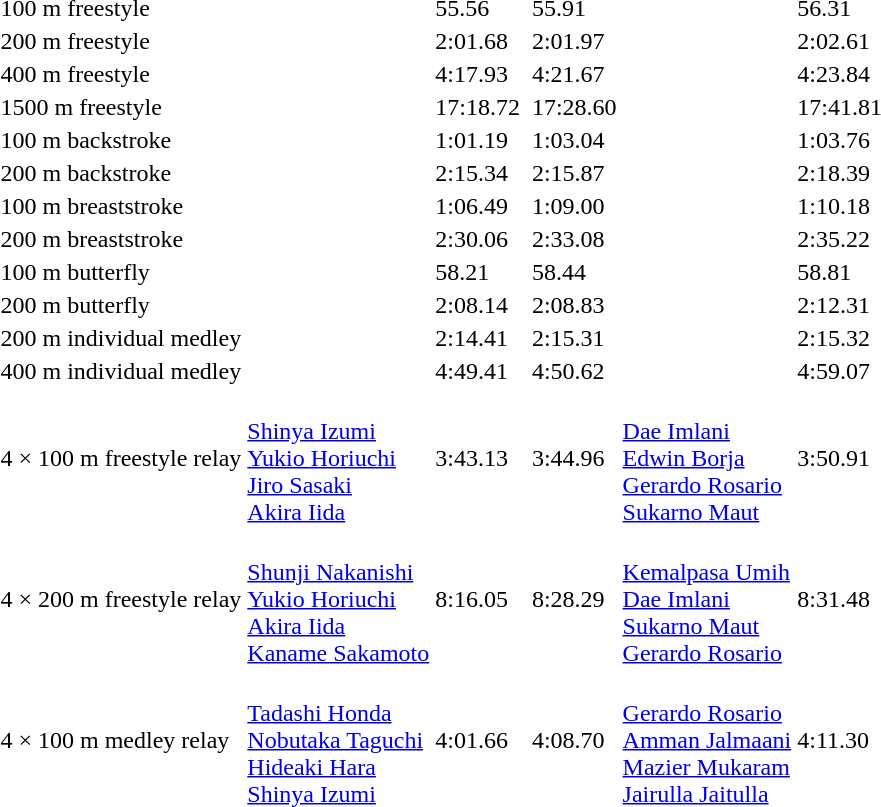<table>
<tr>
<td>100 m freestyle<br></td>
<td></td>
<td>55.56</td>
<td></td>
<td>55.91</td>
<td></td>
<td>56.31</td>
</tr>
<tr>
<td>200 m freestyle<br></td>
<td></td>
<td>2:01.68</td>
<td></td>
<td>2:01.97</td>
<td></td>
<td>2:02.61</td>
</tr>
<tr>
<td>400 m freestyle<br></td>
<td></td>
<td>4:17.93<br></td>
<td></td>
<td>4:21.67</td>
<td></td>
<td>4:23.84</td>
</tr>
<tr>
<td>1500 m freestyle<br></td>
<td></td>
<td>17:18.72<br></td>
<td></td>
<td>17:28.60</td>
<td></td>
<td>17:41.81</td>
</tr>
<tr>
<td>100 m backstroke<br></td>
<td></td>
<td>1:01.19<br></td>
<td></td>
<td>1:03.04</td>
<td></td>
<td>1:03.76</td>
</tr>
<tr>
<td>200 m backstroke<br></td>
<td></td>
<td>2:15.34</td>
<td></td>
<td>2:15.87</td>
<td></td>
<td>2:18.39</td>
</tr>
<tr>
<td>100 m breaststroke<br></td>
<td></td>
<td>1:06.49</td>
<td></td>
<td>1:09.00</td>
<td></td>
<td>1:10.18</td>
</tr>
<tr>
<td>200 m breaststroke<br></td>
<td></td>
<td>2:30.06</td>
<td></td>
<td>2:33.08</td>
<td></td>
<td>2:35.22</td>
</tr>
<tr>
<td>100 m butterfly<br></td>
<td></td>
<td>58.21<br></td>
<td></td>
<td>58.44</td>
<td></td>
<td>58.81</td>
</tr>
<tr>
<td>200 m butterfly<br></td>
<td></td>
<td>2:08.14<br></td>
<td></td>
<td>2:08.83</td>
<td></td>
<td>2:12.31</td>
</tr>
<tr>
<td>200 m individual medley<br></td>
<td></td>
<td>2:14.41<br></td>
<td></td>
<td>2:15.31</td>
<td></td>
<td>2:15.32</td>
</tr>
<tr>
<td>400 m individual medley<br></td>
<td></td>
<td>4:49.41<br></td>
<td></td>
<td>4:50.62</td>
<td></td>
<td>4:59.07</td>
</tr>
<tr>
<td>4 × 100 m freestyle relay<br></td>
<td><br><a href='#'>Shinya Izumi</a><br><a href='#'>Yukio Horiuchi</a><br><a href='#'>Jiro Sasaki</a><br><a href='#'>Akira Iida</a></td>
<td>3:43.13</td>
<td valign=top></td>
<td>3:44.96</td>
<td><br><a href='#'>Dae Imlani</a><br><a href='#'>Edwin Borja</a><br><a href='#'>Gerardo Rosario</a><br><a href='#'>Sukarno Maut</a></td>
<td>3:50.91</td>
</tr>
<tr>
<td>4 × 200 m freestyle relay<br></td>
<td><br><a href='#'>Shunji Nakanishi</a><br><a href='#'>Yukio Horiuchi</a><br><a href='#'>Akira Iida</a><br><a href='#'>Kaname Sakamoto</a></td>
<td>8:16.05</td>
<td valign=top></td>
<td>8:28.29</td>
<td><br><a href='#'>Kemalpasa Umih</a><br><a href='#'>Dae Imlani</a><br><a href='#'>Sukarno Maut</a><br><a href='#'>Gerardo Rosario</a></td>
<td>8:31.48</td>
</tr>
<tr>
<td>4 × 100 m medley relay<br></td>
<td><br><a href='#'>Tadashi Honda</a><br><a href='#'>Nobutaka Taguchi</a><br><a href='#'>Hideaki Hara</a><br><a href='#'>Shinya Izumi</a></td>
<td>4:01.66<br></td>
<td valign=top></td>
<td>4:08.70</td>
<td><br><a href='#'>Gerardo Rosario</a><br><a href='#'>Amman Jalmaani</a><br><a href='#'>Mazier Mukaram</a><br><a href='#'>Jairulla Jaitulla</a></td>
<td>4:11.30</td>
</tr>
</table>
